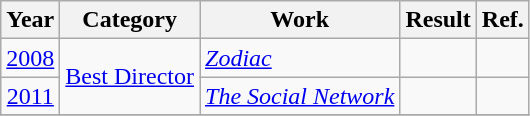<table class="wikitable plainrowheaders">
<tr>
<th scope="col">Year</th>
<th scope="col">Category</th>
<th scope="col">Work</th>
<th scope="col">Result</th>
<th scope="col">Ref.</th>
</tr>
<tr>
<td style="text-align:center"><a href='#'>2008</a></td>
<td rowspan=2><a href='#'>Best Director</a></td>
<td><em><a href='#'>Zodiac</a></em></td>
<td></td>
<td></td>
</tr>
<tr>
<td style="text-align:center"><a href='#'>2011</a></td>
<td><em><a href='#'>The Social Network</a></em></td>
<td></td>
<td></td>
</tr>
<tr>
</tr>
</table>
